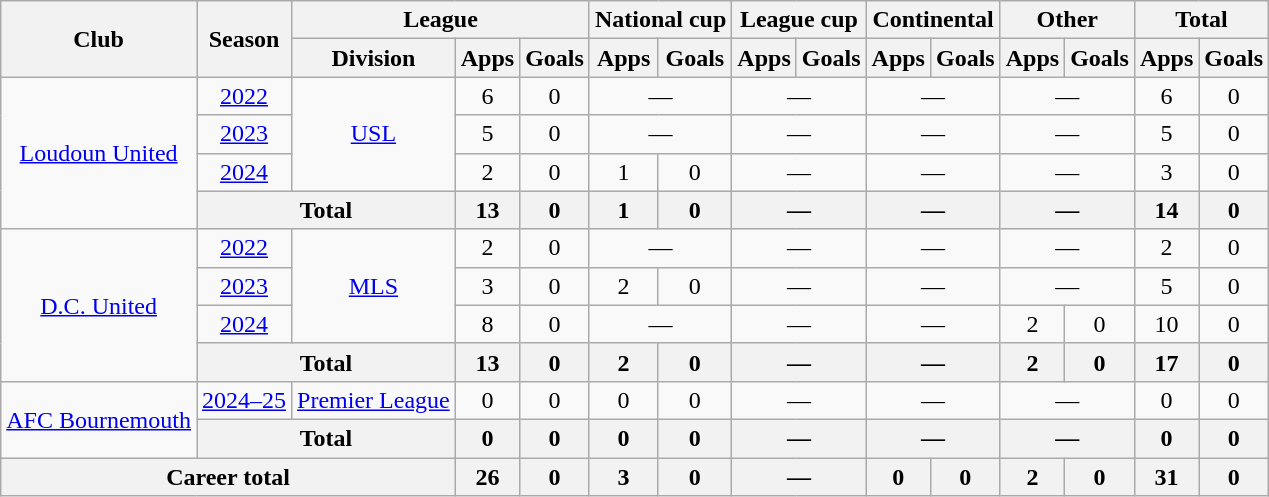<table class=wikitable style=text-align:center>
<tr>
<th rowspan="2">Club</th>
<th rowspan="2">Season</th>
<th colspan="3">League</th>
<th colspan="2">National cup</th>
<th colspan="2">League cup</th>
<th colspan="2">Continental</th>
<th colspan="2">Other</th>
<th colspan="2">Total</th>
</tr>
<tr>
<th>Division</th>
<th>Apps</th>
<th>Goals</th>
<th>Apps</th>
<th>Goals</th>
<th>Apps</th>
<th>Goals</th>
<th>Apps</th>
<th>Goals</th>
<th>Apps</th>
<th>Goals</th>
<th>Apps</th>
<th>Goals</th>
</tr>
<tr>
<td rowspan="4"><a href='#'>Loudoun United</a></td>
<td><a href='#'>2022</a></td>
<td rowspan="3"><a href='#'>USL</a></td>
<td>6</td>
<td>0</td>
<td colspan="2">—</td>
<td colspan="2">—</td>
<td colspan="2">—</td>
<td colspan="2">—</td>
<td>6</td>
<td>0</td>
</tr>
<tr>
<td><a href='#'>2023</a></td>
<td>5</td>
<td>0</td>
<td colspan="2">—</td>
<td colspan="2">—</td>
<td colspan="2">—</td>
<td colspan="2">—</td>
<td>5</td>
<td>0</td>
</tr>
<tr>
<td><a href='#'>2024</a></td>
<td>2</td>
<td>0</td>
<td>1</td>
<td>0</td>
<td colspan="2">—</td>
<td colspan="2">—</td>
<td colspan="2">—</td>
<td>3</td>
<td>0</td>
</tr>
<tr>
<th colspan="2">Total</th>
<th>13</th>
<th>0</th>
<th>1</th>
<th>0</th>
<th colspan="2">—</th>
<th colspan="2">—</th>
<th colspan="2">—</th>
<th>14</th>
<th>0</th>
</tr>
<tr>
<td rowspan="4"><a href='#'>D.C. United</a></td>
<td><a href='#'>2022</a></td>
<td rowspan="3"><a href='#'>MLS</a></td>
<td>2</td>
<td>0</td>
<td colspan="2">—</td>
<td colspan="2">—</td>
<td colspan="2">—</td>
<td colspan="2">—</td>
<td>2</td>
<td>0</td>
</tr>
<tr>
<td><a href='#'>2023</a></td>
<td>3</td>
<td>0</td>
<td>2</td>
<td>0</td>
<td colspan="2">—</td>
<td colspan="2">—</td>
<td colspan="2">—</td>
<td>5</td>
<td>0</td>
</tr>
<tr>
<td><a href='#'>2024</a></td>
<td>8</td>
<td>0</td>
<td colspan="2">—</td>
<td colspan="2">—</td>
<td colspan="2">—</td>
<td>2</td>
<td>0</td>
<td>10</td>
<td>0</td>
</tr>
<tr>
<th colspan="2">Total</th>
<th>13</th>
<th>0</th>
<th>2</th>
<th>0</th>
<th colspan="2">—</th>
<th colspan="2">—</th>
<th>2</th>
<th>0</th>
<th>17</th>
<th>0</th>
</tr>
<tr>
<td rowspan="2"><a href='#'>AFC Bournemouth</a></td>
<td><a href='#'>2024–25</a></td>
<td><a href='#'>Premier League</a></td>
<td>0</td>
<td>0</td>
<td>0</td>
<td>0</td>
<td colspan="2">—</td>
<td colspan="2">—</td>
<td colspan="2">—</td>
<td>0</td>
<td>0</td>
</tr>
<tr>
<th colspan="2">Total</th>
<th>0</th>
<th>0</th>
<th>0</th>
<th>0</th>
<th colspan="2">—</th>
<th colspan="2">—</th>
<th colspan="2">—</th>
<th>0</th>
<th>0</th>
</tr>
<tr>
<th colspan="3">Career total</th>
<th>26</th>
<th>0</th>
<th>3</th>
<th>0</th>
<th colspan="2">—</th>
<th>0</th>
<th>0</th>
<th>2</th>
<th>0</th>
<th>31</th>
<th>0</th>
</tr>
</table>
